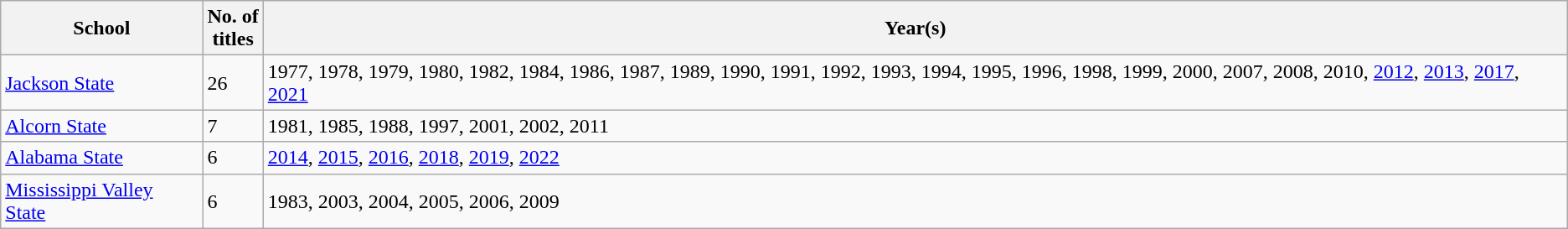<table class="wikitable sortable">
<tr>
<th>School</th>
<th>No. of<br>titles</th>
<th>Year(s)</th>
</tr>
<tr>
<td><a href='#'>Jackson State</a></td>
<td>26</td>
<td>1977, 1978, 1979, 1980, 1982, 1984, 1986, 1987, 1989, 1990, 1991, 1992, 1993, 1994, 1995, 1996, 1998, 1999, 2000, 2007, 2008, 2010, <a href='#'>2012</a>, <a href='#'>2013</a>, <a href='#'>2017</a>, <a href='#'>2021</a></td>
</tr>
<tr>
<td><a href='#'>Alcorn State</a></td>
<td>7</td>
<td>1981, 1985, 1988, 1997, 2001, 2002, 2011</td>
</tr>
<tr>
<td><a href='#'>Alabama State</a></td>
<td>6</td>
<td><a href='#'>2014</a>, <a href='#'>2015</a>, <a href='#'>2016</a>, <a href='#'>2018</a>, <a href='#'>2019</a>, <a href='#'>2022</a></td>
</tr>
<tr>
<td><a href='#'>Mississippi Valley State</a></td>
<td>6</td>
<td>1983, 2003, 2004, 2005, 2006, 2009</td>
</tr>
</table>
